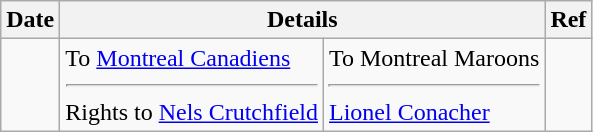<table class="wikitable">
<tr>
<th>Date</th>
<th colspan="2">Details</th>
<th>Ref</th>
</tr>
<tr>
<td></td>
<td style="vertical-align:top">To <a href='#'>Montreal Canadiens</a><hr> Rights to <a href='#'>Nels Crutchfield</a></td>
<td style="vertical-align:top">To Montreal Maroons<hr><a href='#'>Lionel Conacher</a></td>
<td></td>
</tr>
</table>
